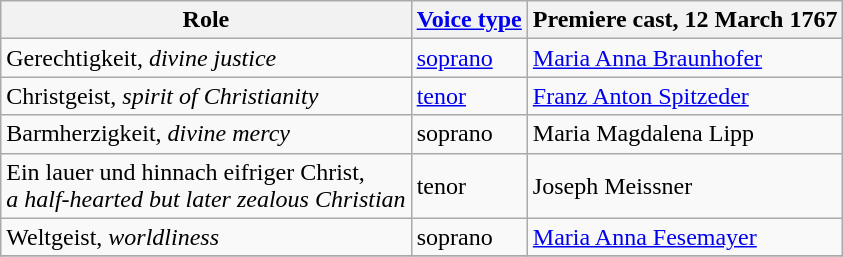<table class="wikitable">
<tr>
<th>Role</th>
<th><a href='#'>Voice type</a></th>
<th>Premiere cast, 12 March 1767</th>
</tr>
<tr>
<td>Gerechtigkeit, <em>divine justice</em></td>
<td><a href='#'>soprano</a></td>
<td><a href='#'>Maria Anna Braunhofer</a></td>
</tr>
<tr>
<td>Christgeist, <em>spirit of Christianity</em></td>
<td><a href='#'>tenor</a></td>
<td><a href='#'>Franz Anton Spitzeder</a></td>
</tr>
<tr>
<td>Barmherzigkeit, <em>divine mercy</em></td>
<td>soprano</td>
<td>Maria Magdalena Lipp</td>
</tr>
<tr>
<td>Ein lauer und hinnach eifriger Christ, <br><em>a half-hearted but later zealous Christian</em></td>
<td>tenor</td>
<td>Joseph Meissner</td>
</tr>
<tr>
<td>Weltgeist, <em>worldliness</em></td>
<td>soprano</td>
<td><a href='#'>Maria Anna Fesemayer</a></td>
</tr>
<tr>
</tr>
</table>
